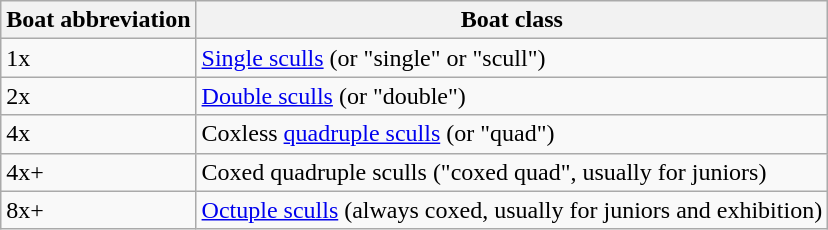<table class="wikitable">
<tr>
<th>Boat abbreviation</th>
<th>Boat class</th>
</tr>
<tr>
<td>1x</td>
<td><a href='#'>Single sculls</a> (or "single" or "scull")</td>
</tr>
<tr>
<td>2x</td>
<td><a href='#'>Double sculls</a> (or "double")</td>
</tr>
<tr>
<td>4x</td>
<td>Coxless <a href='#'>quadruple sculls</a> (or "quad")</td>
</tr>
<tr>
<td>4x+</td>
<td>Coxed quadruple sculls ("coxed quad", usually for juniors)</td>
</tr>
<tr>
<td>8x+</td>
<td><a href='#'>Octuple sculls</a> (always coxed, usually for juniors and exhibition)</td>
</tr>
</table>
